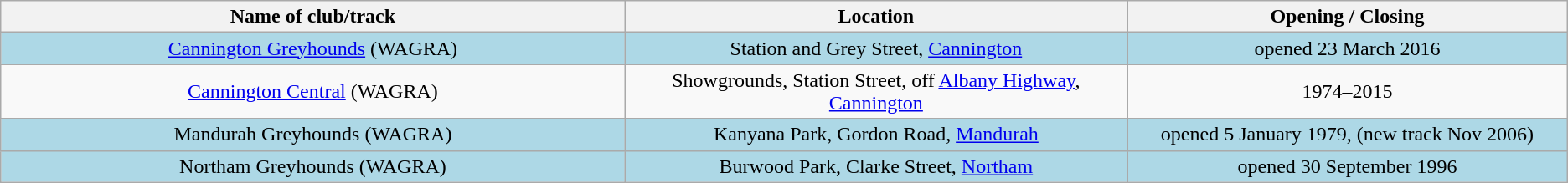<table class="wikitable" style="text-align:center">
<tr>
<th width=500>Name of club/track</th>
<th width=400>Location</th>
<th width=350>Opening / Closing</th>
</tr>
<tr style="background: lightblue;">
<td><a href='#'>Cannington Greyhounds</a> (WAGRA)</td>
<td>Station and Grey Street, <a href='#'>Cannington</a></td>
<td>opened 23 March 2016</td>
</tr>
<tr>
<td><a href='#'>Cannington Central</a> (WAGRA)</td>
<td>Showgrounds, Station Street, off <a href='#'>Albany Highway</a>, <a href='#'>Cannington</a></td>
<td>1974–2015</td>
</tr>
<tr style="background: lightblue;">
<td>Mandurah Greyhounds (WAGRA)</td>
<td>Kanyana Park, Gordon Road, <a href='#'>Mandurah</a></td>
<td>opened 5 January 1979, (new track Nov 2006)</td>
</tr>
<tr style="background: lightblue;">
<td>Northam Greyhounds (WAGRA)</td>
<td>Burwood Park, Clarke Street, <a href='#'>Northam</a></td>
<td>opened 30 September 1996</td>
</tr>
</table>
